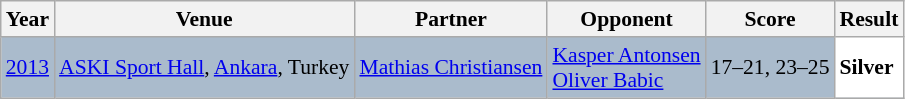<table class="sortable wikitable" style="font-size: 90%;">
<tr>
<th>Year</th>
<th>Venue</th>
<th>Partner</th>
<th>Opponent</th>
<th>Score</th>
<th>Result</th>
</tr>
<tr style="background:#AABBCC">
<td align="center"><a href='#'>2013</a></td>
<td align="left"><a href='#'>ASKI Sport Hall</a>, <a href='#'>Ankara</a>,  Turkey</td>
<td align="left"> <a href='#'>Mathias Christiansen</a></td>
<td align="left"> <a href='#'>Kasper Antonsen</a><br> <a href='#'>Oliver Babic</a></td>
<td align="left">17–21, 23–25</td>
<td style="text-align:left; background:white"> <strong>Silver</strong></td>
</tr>
</table>
